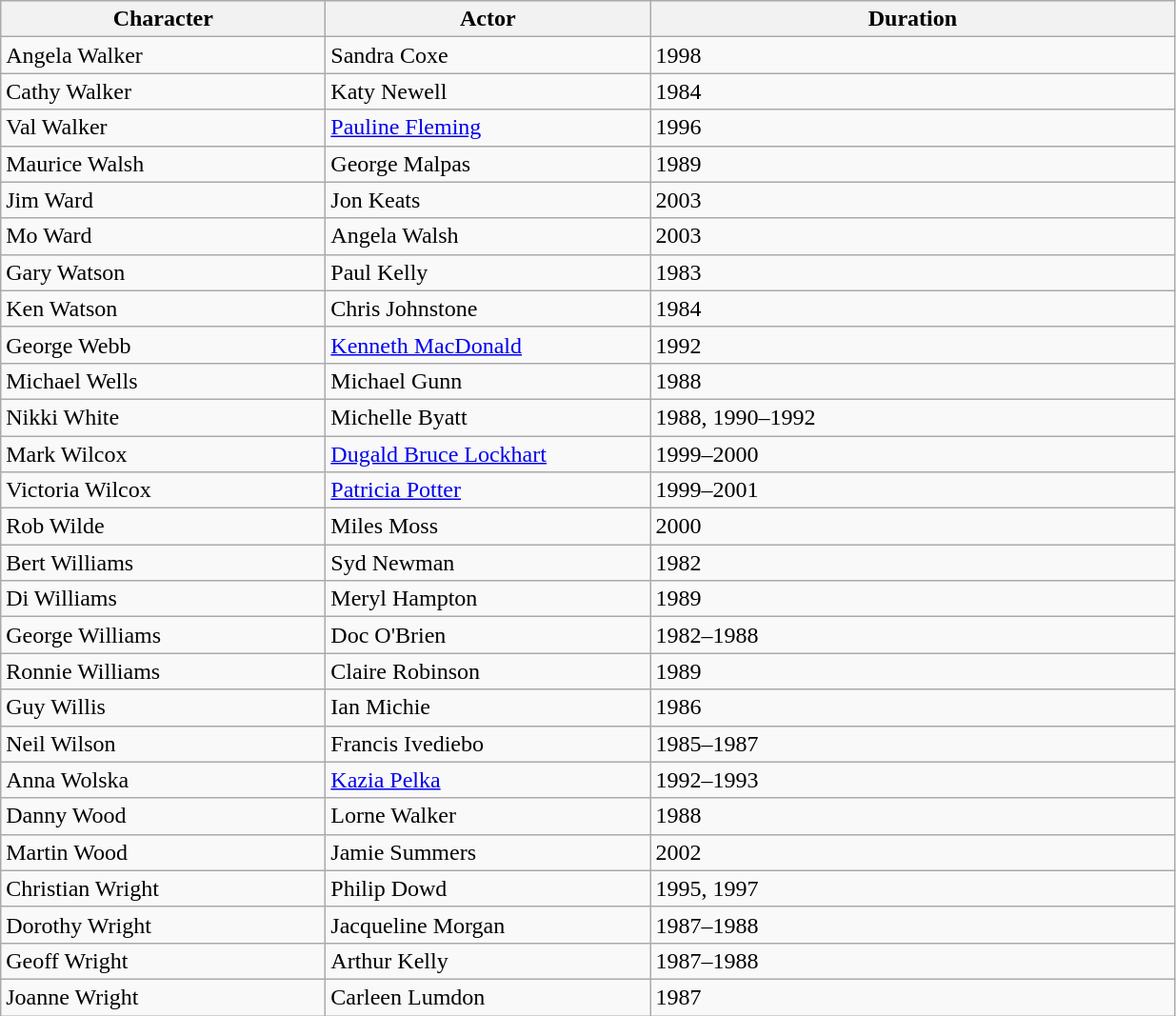<table class="wikitable">
<tr>
<th style="width:220px;">Character</th>
<th style="width:220px;">Actor</th>
<th style="width:360px;">Duration</th>
</tr>
<tr>
<td>Angela Walker</td>
<td>Sandra Coxe</td>
<td>1998</td>
</tr>
<tr>
<td>Cathy Walker</td>
<td>Katy Newell</td>
<td>1984</td>
</tr>
<tr>
<td>Val Walker</td>
<td><a href='#'>Pauline Fleming</a></td>
<td>1996</td>
</tr>
<tr>
<td>Maurice Walsh</td>
<td>George Malpas</td>
<td>1989</td>
</tr>
<tr>
<td>Jim Ward</td>
<td>Jon Keats</td>
<td>2003</td>
</tr>
<tr>
<td>Mo Ward</td>
<td>Angela Walsh</td>
<td>2003</td>
</tr>
<tr>
<td>Gary Watson</td>
<td>Paul Kelly</td>
<td>1983</td>
</tr>
<tr>
<td>Ken Watson</td>
<td>Chris Johnstone</td>
<td>1984</td>
</tr>
<tr>
<td>George Webb</td>
<td><a href='#'>Kenneth MacDonald</a></td>
<td>1992</td>
</tr>
<tr>
<td>Michael Wells</td>
<td>Michael Gunn</td>
<td>1988</td>
</tr>
<tr>
<td>Nikki White</td>
<td>Michelle Byatt</td>
<td>1988, 1990–1992</td>
</tr>
<tr>
<td>Mark Wilcox</td>
<td><a href='#'>Dugald Bruce Lockhart</a></td>
<td>1999–2000</td>
</tr>
<tr>
<td>Victoria Wilcox</td>
<td><a href='#'>Patricia Potter</a></td>
<td>1999–2001</td>
</tr>
<tr>
<td>Rob Wilde</td>
<td>Miles Moss</td>
<td>2000</td>
</tr>
<tr>
<td>Bert Williams</td>
<td>Syd Newman</td>
<td>1982</td>
</tr>
<tr>
<td>Di Williams</td>
<td>Meryl Hampton</td>
<td>1989</td>
</tr>
<tr>
<td>George Williams</td>
<td>Doc O'Brien</td>
<td>1982–1988</td>
</tr>
<tr>
<td>Ronnie Williams</td>
<td>Claire Robinson</td>
<td>1989</td>
</tr>
<tr>
<td>Guy Willis</td>
<td>Ian Michie</td>
<td>1986</td>
</tr>
<tr>
<td>Neil Wilson</td>
<td>Francis Ivediebo</td>
<td>1985–1987</td>
</tr>
<tr>
<td>Anna Wolska</td>
<td><a href='#'>Kazia Pelka</a></td>
<td>1992–1993</td>
</tr>
<tr>
<td>Danny Wood</td>
<td>Lorne Walker</td>
<td>1988</td>
</tr>
<tr>
<td>Martin Wood</td>
<td>Jamie Summers</td>
<td>2002</td>
</tr>
<tr>
<td>Christian Wright</td>
<td>Philip Dowd</td>
<td>1995, 1997</td>
</tr>
<tr>
<td>Dorothy Wright</td>
<td>Jacqueline Morgan</td>
<td>1987–1988</td>
</tr>
<tr>
<td>Geoff Wright</td>
<td>Arthur Kelly</td>
<td>1987–1988</td>
</tr>
<tr>
<td>Joanne Wright</td>
<td>Carleen Lumdon</td>
<td>1987</td>
</tr>
</table>
